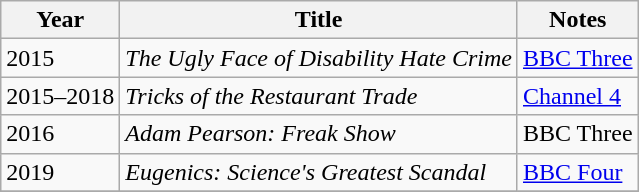<table class="wikitable">
<tr>
<th>Year</th>
<th>Title</th>
<th>Notes</th>
</tr>
<tr>
<td>2015</td>
<td><em>The Ugly Face of Disability Hate Crime</em></td>
<td><a href='#'>BBC Three</a></td>
</tr>
<tr>
<td>2015–2018</td>
<td><em>Tricks of the Restaurant Trade</em></td>
<td><a href='#'>Channel 4</a></td>
</tr>
<tr>
<td>2016</td>
<td><em>Adam Pearson: Freak Show</em></td>
<td>BBC Three</td>
</tr>
<tr>
<td>2019</td>
<td><em>Eugenics: Science's Greatest Scandal</em></td>
<td><a href='#'>BBC Four</a></td>
</tr>
<tr>
</tr>
</table>
